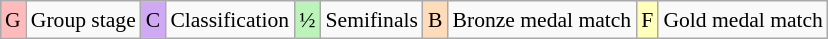<table class="wikitable" style="margin:0.5em auto; font-size:90%; line-height:1.25em; text-align:center">
<tr>
<td bgcolor="#FFBBBB">G</td>
<td>Group stage</td>
<td bgcolor="#D0A9F5">C</td>
<td>Classification</td>
<td bgcolor="#BBF3BB">½</td>
<td>Semifinals</td>
<td bgcolor="#FEDCBA">B</td>
<td>Bronze medal match</td>
<td bgcolor="#FFFFBB">F</td>
<td>Gold medal match</td>
</tr>
</table>
